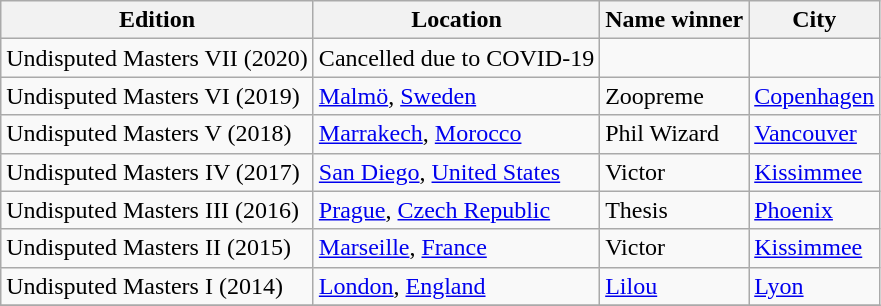<table class="wikitable">
<tr>
<th>Edition</th>
<th>Location</th>
<th>Name winner</th>
<th>City</th>
</tr>
<tr>
<td>Undisputed Masters VII (2020)</td>
<td>Cancelled due to COVID-19</td>
<td></td>
<td></td>
</tr>
<tr>
<td>Undisputed Masters VI (2019)</td>
<td><a href='#'>Malmö</a>, <a href='#'>Sweden</a></td>
<td> Zoopreme</td>
<td><a href='#'>Copenhagen</a></td>
</tr>
<tr>
<td>Undisputed Masters V (2018)</td>
<td><a href='#'>Marrakech</a>, <a href='#'>Morocco</a></td>
<td> Phil Wizard</td>
<td><a href='#'>Vancouver</a></td>
</tr>
<tr>
<td>Undisputed Masters IV (2017)</td>
<td><a href='#'>San Diego</a>, <a href='#'>United States</a></td>
<td> Victor</td>
<td><a href='#'>Kissimmee</a></td>
</tr>
<tr>
<td>Undisputed Masters III (2016)</td>
<td><a href='#'>Prague</a>, <a href='#'>Czech Republic</a></td>
<td> Thesis</td>
<td><a href='#'>Phoenix</a></td>
</tr>
<tr>
<td>Undisputed Masters II (2015)</td>
<td><a href='#'>Marseille</a>, <a href='#'>France</a></td>
<td> Victor</td>
<td><a href='#'>Kissimmee</a></td>
</tr>
<tr>
<td>Undisputed Masters I (2014)</td>
<td><a href='#'>London</a>, <a href='#'>England</a></td>
<td> <a href='#'>Lilou</a></td>
<td><a href='#'>Lyon</a></td>
</tr>
<tr>
</tr>
</table>
